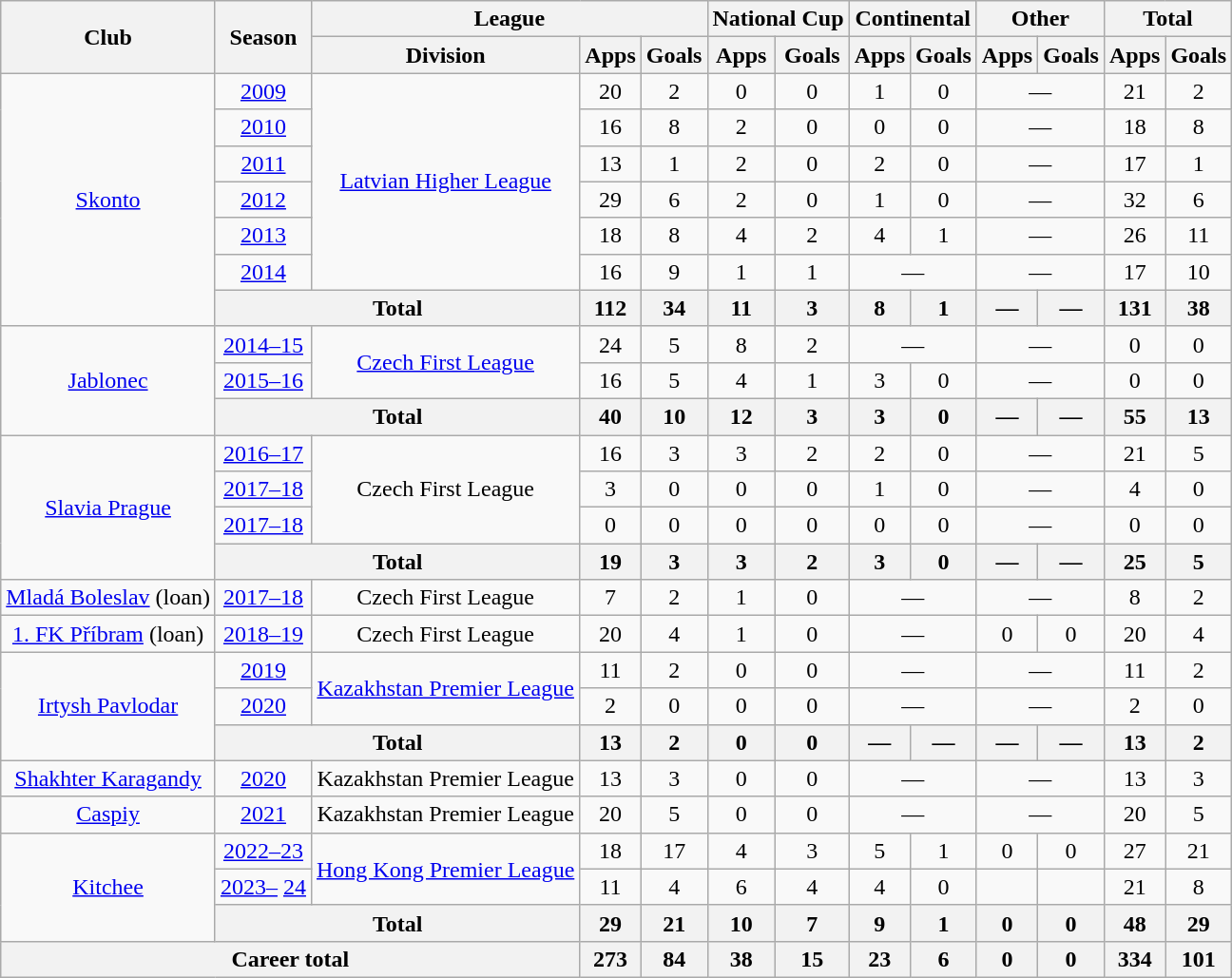<table class="wikitable" style="text-align:center">
<tr>
<th rowspan="2">Club</th>
<th rowspan="2">Season</th>
<th colspan="3">League</th>
<th colspan="2">National Cup</th>
<th colspan="2">Continental</th>
<th colspan="2">Other</th>
<th colspan="2">Total</th>
</tr>
<tr>
<th>Division</th>
<th>Apps</th>
<th>Goals</th>
<th>Apps</th>
<th>Goals</th>
<th>Apps</th>
<th>Goals</th>
<th>Apps</th>
<th>Goals</th>
<th>Apps</th>
<th>Goals</th>
</tr>
<tr>
<td rowspan="7"><a href='#'>Skonto</a></td>
<td><a href='#'>2009</a></td>
<td rowspan="6"><a href='#'>Latvian Higher League</a></td>
<td>20</td>
<td>2</td>
<td>0</td>
<td>0</td>
<td>1</td>
<td>0</td>
<td colspan="2">—</td>
<td>21</td>
<td>2</td>
</tr>
<tr>
<td><a href='#'>2010</a></td>
<td>16</td>
<td>8</td>
<td>2</td>
<td>0</td>
<td>0</td>
<td>0</td>
<td colspan="2">—</td>
<td>18</td>
<td>8</td>
</tr>
<tr>
<td><a href='#'>2011</a></td>
<td>13</td>
<td>1</td>
<td>2</td>
<td>0</td>
<td>2</td>
<td>0</td>
<td colspan="2">—</td>
<td>17</td>
<td>1</td>
</tr>
<tr>
<td><a href='#'>2012</a></td>
<td>29</td>
<td>6</td>
<td>2</td>
<td>0</td>
<td>1</td>
<td>0</td>
<td colspan="2">—</td>
<td>32</td>
<td>6</td>
</tr>
<tr>
<td><a href='#'>2013</a></td>
<td>18</td>
<td>8</td>
<td>4</td>
<td>2</td>
<td>4</td>
<td>1</td>
<td colspan="2">—</td>
<td>26</td>
<td>11</td>
</tr>
<tr>
<td><a href='#'>2014</a></td>
<td>16</td>
<td>9</td>
<td>1</td>
<td>1</td>
<td colspan="2">—</td>
<td colspan="2">—</td>
<td>17</td>
<td>10</td>
</tr>
<tr>
<th colspan="2">Total</th>
<th>112</th>
<th>34</th>
<th>11</th>
<th>3</th>
<th>8</th>
<th>1</th>
<th>—</th>
<th>—</th>
<th>131</th>
<th>38</th>
</tr>
<tr>
<td rowspan="3"><a href='#'>Jablonec</a></td>
<td><a href='#'>2014–15</a></td>
<td rowspan="2"><a href='#'>Czech First League</a></td>
<td>24</td>
<td>5</td>
<td>8</td>
<td>2</td>
<td colspan="2">—</td>
<td colspan="2">—</td>
<td>0</td>
<td>0</td>
</tr>
<tr>
<td><a href='#'>2015–16</a></td>
<td>16</td>
<td>5</td>
<td>4</td>
<td>1</td>
<td>3</td>
<td>0</td>
<td colspan="2">—</td>
<td>0</td>
<td>0</td>
</tr>
<tr>
<th colspan="2">Total</th>
<th>40</th>
<th>10</th>
<th>12</th>
<th>3</th>
<th>3</th>
<th>0</th>
<th>—</th>
<th>—</th>
<th>55</th>
<th>13</th>
</tr>
<tr>
<td rowspan="4"><a href='#'>Slavia Prague</a></td>
<td><a href='#'>2016–17</a></td>
<td rowspan="3">Czech First League</td>
<td>16</td>
<td>3</td>
<td>3</td>
<td>2</td>
<td>2</td>
<td>0</td>
<td colspan="2">—</td>
<td>21</td>
<td>5</td>
</tr>
<tr>
<td><a href='#'>2017–18</a></td>
<td>3</td>
<td>0</td>
<td>0</td>
<td>0</td>
<td>1</td>
<td>0</td>
<td colspan="2">—</td>
<td>4</td>
<td>0</td>
</tr>
<tr>
<td><a href='#'>2017–18</a></td>
<td>0</td>
<td>0</td>
<td>0</td>
<td>0</td>
<td>0</td>
<td>0</td>
<td colspan="2">—</td>
<td>0</td>
<td>0</td>
</tr>
<tr>
<th colspan="2">Total</th>
<th>19</th>
<th>3</th>
<th>3</th>
<th>2</th>
<th>3</th>
<th>0</th>
<th>—</th>
<th>—</th>
<th>25</th>
<th>5</th>
</tr>
<tr>
<td><a href='#'>Mladá Boleslav</a> (loan)</td>
<td><a href='#'>2017–18</a></td>
<td>Czech First League</td>
<td>7</td>
<td>2</td>
<td>1</td>
<td>0</td>
<td colspan="2">—</td>
<td colspan="2">—</td>
<td>8</td>
<td>2</td>
</tr>
<tr>
<td><a href='#'>1. FK Příbram</a> (loan)</td>
<td><a href='#'>2018–19</a></td>
<td>Czech First League</td>
<td>20</td>
<td>4</td>
<td>1</td>
<td>0</td>
<td colspan="2">—</td>
<td>0</td>
<td>0</td>
<td>20</td>
<td>4</td>
</tr>
<tr>
<td rowspan="3"><a href='#'>Irtysh Pavlodar</a></td>
<td><a href='#'>2019</a></td>
<td rowspan="2"><a href='#'>Kazakhstan Premier League</a></td>
<td>11</td>
<td>2</td>
<td>0</td>
<td>0</td>
<td colspan="2">—</td>
<td colspan="2">—</td>
<td>11</td>
<td>2</td>
</tr>
<tr>
<td><a href='#'>2020</a></td>
<td>2</td>
<td>0</td>
<td>0</td>
<td>0</td>
<td colspan="2">—</td>
<td colspan="2">—</td>
<td>2</td>
<td>0</td>
</tr>
<tr>
<th colspan="2">Total</th>
<th>13</th>
<th>2</th>
<th>0</th>
<th>0</th>
<th>—</th>
<th>—</th>
<th>—</th>
<th>—</th>
<th>13</th>
<th>2</th>
</tr>
<tr>
<td><a href='#'>Shakhter Karagandy</a></td>
<td><a href='#'>2020</a></td>
<td>Kazakhstan Premier League</td>
<td>13</td>
<td>3</td>
<td>0</td>
<td>0</td>
<td colspan="2">—</td>
<td colspan="2">—</td>
<td>13</td>
<td>3</td>
</tr>
<tr>
<td><a href='#'>Caspiy</a></td>
<td><a href='#'>2021</a></td>
<td>Kazakhstan Premier League</td>
<td>20</td>
<td>5</td>
<td>0</td>
<td>0</td>
<td colspan="2">—</td>
<td colspan="2">—</td>
<td>20</td>
<td>5</td>
</tr>
<tr>
<td rowspan=3><a href='#'>Kitchee</a></td>
<td><a href='#'>2022–23</a></td>
<td rowspan=2><a href='#'>Hong Kong Premier League</a></td>
<td>18</td>
<td>17</td>
<td>4</td>
<td>3</td>
<td>5</td>
<td>1</td>
<td>0</td>
<td>0</td>
<td>27</td>
<td>21</td>
</tr>
<tr>
<td><a href='#'>2023–</a> <a href='#'>24</a></td>
<td>11</td>
<td>4</td>
<td>6</td>
<td>4</td>
<td>4</td>
<td>0</td>
<td></td>
<td></td>
<td>21</td>
<td>8</td>
</tr>
<tr>
<th colspan=2>Total</th>
<th>29</th>
<th>21</th>
<th>10</th>
<th>7</th>
<th>9</th>
<th>1</th>
<th>0</th>
<th>0</th>
<th>48</th>
<th>29</th>
</tr>
<tr>
<th colspan="3">Career total</th>
<th>273</th>
<th>84</th>
<th>38</th>
<th>15</th>
<th>23</th>
<th>6</th>
<th>0</th>
<th>0</th>
<th>334</th>
<th>101</th>
</tr>
</table>
